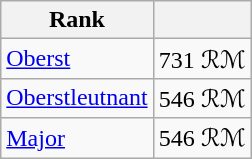<table class="wikitable mw-collapsible">
<tr>
<th>Rank</th>
<th></th>
</tr>
<tr>
<td><a href='#'>Oberst</a></td>
<td>731 ℛℳ</td>
</tr>
<tr>
<td><a href='#'>Oberstleutnant</a></td>
<td>546 ℛℳ</td>
</tr>
<tr>
<td><a href='#'>Major</a></td>
<td>546 ℛℳ</td>
</tr>
</table>
